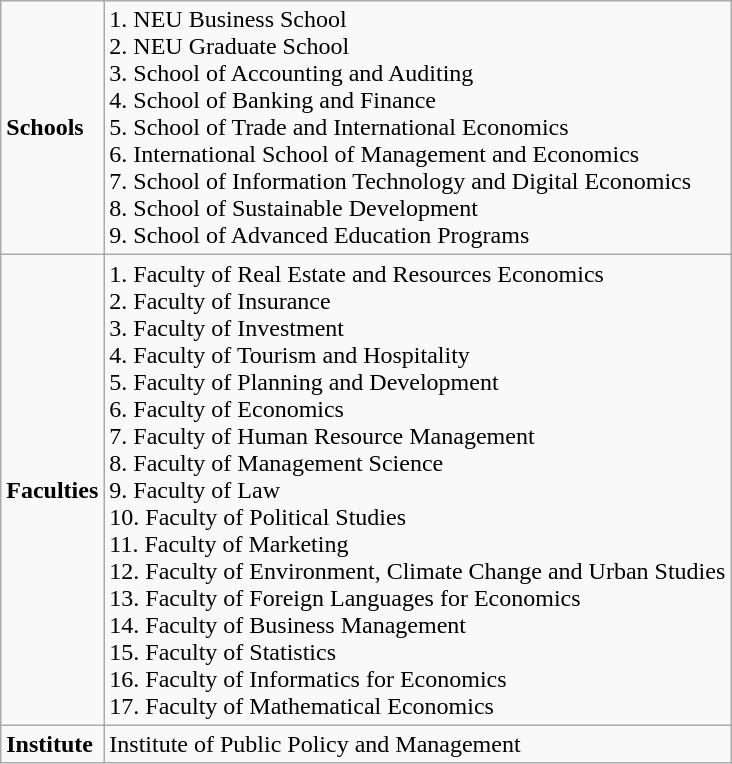<table class="wikitable">
<tr>
<td><strong>Schools</strong></td>
<td>1. NEU Business School<br>2. NEU Graduate School<br>3. School of Accounting and Auditing<br>4. School of Banking and Finance<br>5. School of Trade and International Economics<br>6. International School of Management and Economics<br>7. School of Information Technology and Digital Economics<br>8. School of Sustainable Development<br>9. School of Advanced Education Programs</td>
</tr>
<tr>
<td><strong>Faculties</strong></td>
<td>1. Faculty of Real Estate and Resources Economics<br>2. Faculty of Insurance<br>3. Faculty of Investment<br>4. Faculty of Tourism and Hospitality<br>5. Faculty of Planning and Development<br>6. Faculty of Economics<br>7. Faculty of Human Resource Management<br>8. Faculty of Management Science<br>9. Faculty of Law<br>10. Faculty of Political Studies<br>11. Faculty of Marketing<br>12. Faculty of Environment, Climate Change and Urban Studies<br>13. Faculty of Foreign Languages for Economics<br>14. Faculty of Business Management<br>15. Faculty of Statistics<br>16. Faculty of Informatics for Economics<br>17. Faculty of Mathematical Economics</td>
</tr>
<tr>
<td><strong>Institute</strong></td>
<td>Institute of Public Policy and Management</td>
</tr>
</table>
